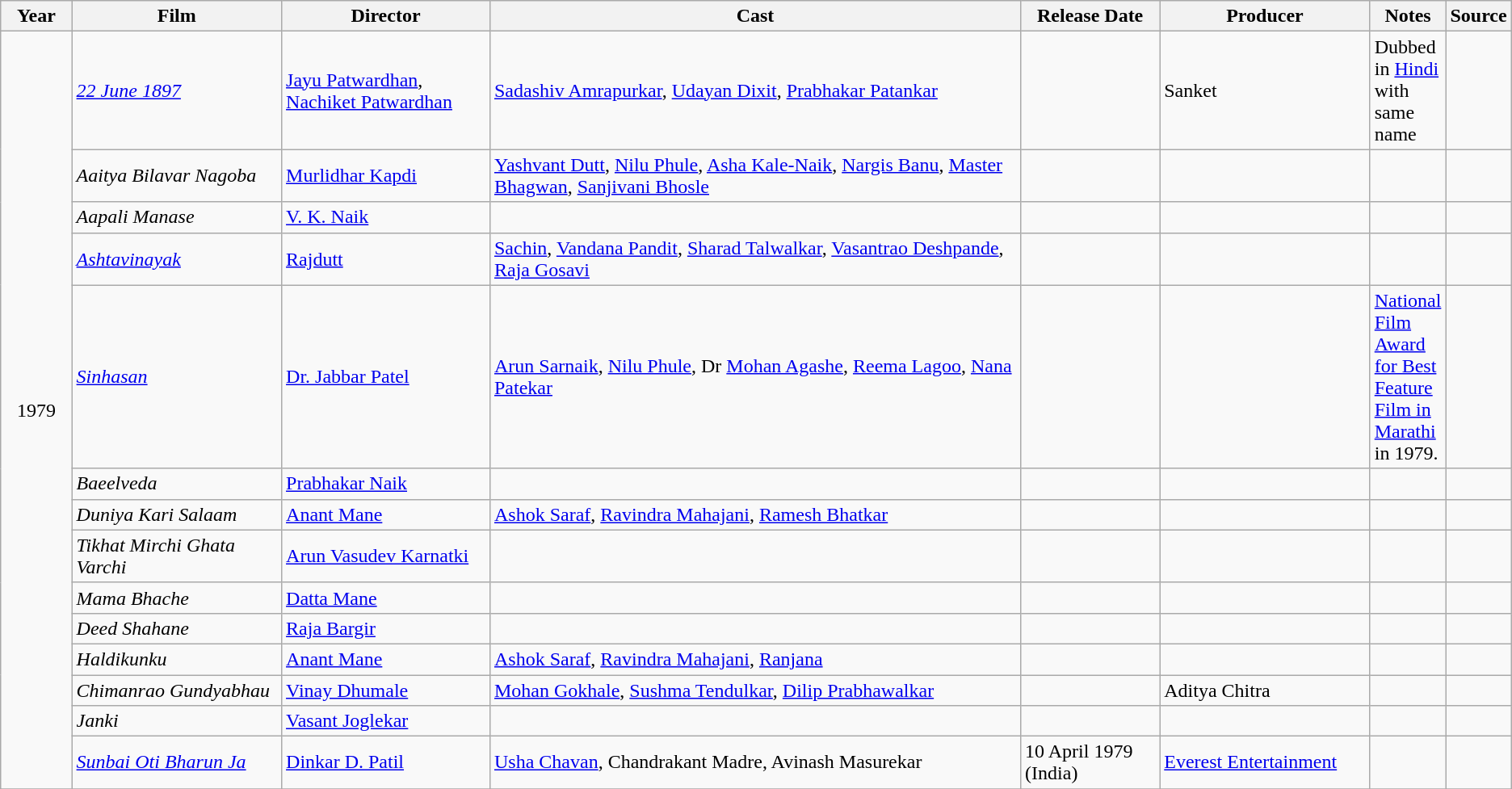<table class ="wikitable sortable collapsible">
<tr>
<th style="width: 05%;">Year</th>
<th style="width: 15%;">Film</th>
<th style="width: 15%;">Director</th>
<th style="width: 40%;" class="unsortable">Cast</th>
<th style="width: 10%;">Release Date</th>
<th style="width: 15%;" class="unsortable">Producer</th>
<th style="width: 15%;" class="unsortable">Notes</th>
<th style="width: 15%;" class="unsortable">Source</th>
</tr>
<tr>
<td rowspan=14 align="center">1979</td>
<td><em><a href='#'>22 June 1897</a></em></td>
<td><a href='#'>Jayu Patwardhan</a>,<br> <a href='#'>Nachiket Patwardhan</a></td>
<td><a href='#'>Sadashiv Amrapurkar</a>, <a href='#'>Udayan Dixit</a>, <a href='#'>Prabhakar Patankar</a></td>
<td></td>
<td>Sanket</td>
<td>Dubbed in <a href='#'>Hindi</a> with same name</td>
<td></td>
</tr>
<tr>
<td><em>Aaitya Bilavar Nagoba</em></td>
<td><a href='#'>Murlidhar Kapdi</a></td>
<td><a href='#'>Yashvant Dutt</a>, <a href='#'>Nilu Phule</a>, <a href='#'>Asha Kale-Naik</a>, <a href='#'>Nargis Banu</a>, <a href='#'>Master Bhagwan</a>, <a href='#'>Sanjivani Bhosle</a></td>
<td></td>
<td></td>
<td></td>
<td></td>
</tr>
<tr>
<td><em>Aapali Manase</em></td>
<td><a href='#'>V. K. Naik</a></td>
<td></td>
<td></td>
<td></td>
<td></td>
<td></td>
</tr>
<tr>
<td><em><a href='#'>Ashtavinayak</a></em></td>
<td><a href='#'>Rajdutt</a></td>
<td><a href='#'>Sachin</a>, <a href='#'>Vandana Pandit</a>, <a href='#'>Sharad Talwalkar</a>, <a href='#'>Vasantrao Deshpande</a>, <a href='#'>Raja Gosavi</a></td>
<td></td>
<td></td>
<td></td>
<td></td>
</tr>
<tr>
<td><em><a href='#'>Sinhasan</a></em></td>
<td><a href='#'>Dr. Jabbar Patel</a></td>
<td><a href='#'>Arun Sarnaik</a>, <a href='#'>Nilu Phule</a>, Dr <a href='#'>Mohan Agashe</a>, <a href='#'>Reema Lagoo</a>, <a href='#'>Nana Patekar</a></td>
<td></td>
<td></td>
<td><a href='#'>National Film Award for Best Feature Film in Marathi</a> in 1979.</td>
<td></td>
</tr>
<tr>
<td><em>Baeelveda</em></td>
<td><a href='#'>Prabhakar Naik</a></td>
<td></td>
<td></td>
<td></td>
<td></td>
<td></td>
</tr>
<tr>
<td><em>Duniya Kari Salaam</em></td>
<td><a href='#'>Anant Mane</a></td>
<td><a href='#'>Ashok Saraf</a>, <a href='#'>Ravindra Mahajani</a>, <a href='#'>Ramesh Bhatkar</a></td>
<td></td>
<td></td>
<td></td>
<td></td>
</tr>
<tr>
<td><em>Tikhat Mirchi Ghata Varchi</em></td>
<td><a href='#'>Arun Vasudev Karnatki</a></td>
<td></td>
<td></td>
<td></td>
<td></td>
<td></td>
</tr>
<tr>
<td><em>Mama Bhache</em></td>
<td><a href='#'>Datta Mane</a></td>
<td></td>
<td></td>
<td></td>
<td></td>
<td></td>
</tr>
<tr>
<td><em>Deed Shahane</em></td>
<td><a href='#'>Raja Bargir</a></td>
<td></td>
<td></td>
<td></td>
<td></td>
<td></td>
</tr>
<tr>
<td><em>Haldikunku</em></td>
<td><a href='#'>Anant Mane</a></td>
<td><a href='#'>Ashok Saraf</a>, <a href='#'>Ravindra Mahajani</a>, <a href='#'>Ranjana</a></td>
<td></td>
<td></td>
<td></td>
<td></td>
</tr>
<tr>
<td><em>Chimanrao Gundyabhau</em></td>
<td><a href='#'>Vinay Dhumale</a></td>
<td><a href='#'>Mohan Gokhale</a>, <a href='#'>Sushma Tendulkar</a>, <a href='#'>Dilip Prabhawalkar</a></td>
<td></td>
<td>Aditya Chitra</td>
<td></td>
<td></td>
</tr>
<tr>
<td><em>Janki </em></td>
<td><a href='#'>Vasant Joglekar</a></td>
<td></td>
<td></td>
<td></td>
<td></td>
<td></td>
</tr>
<tr>
<td><em><a href='#'>Sunbai Oti Bharun Ja</a></em></td>
<td><a href='#'>Dinkar D. Patil</a></td>
<td><a href='#'>Usha Chavan</a>, Chandrakant Madre, Avinash Masurekar</td>
<td>10 April 1979 (India)</td>
<td><a href='#'>Everest Entertainment</a></td>
<td></td>
<td></td>
</tr>
<tr>
</tr>
</table>
